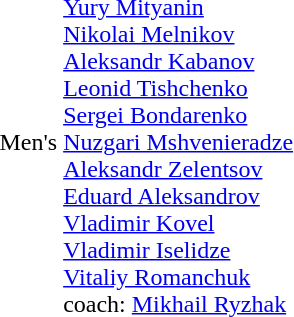<table>
<tr>
<td>Men's</td>
<td><br> <a href='#'>Yury Mityanin</a><br> <a href='#'>Nikolai Melnikov</a><br> <a href='#'>Aleksandr Kabanov</a><br><a href='#'>Leonid Tishchenko</a><br> <a href='#'>Sergei Bondarenko</a><br> <a href='#'>Nuzgari Mshvenieradze</a><br> <a href='#'>Aleksandr Zelentsov</a><br> <a href='#'>Eduard Aleksandrov</a><br> <a href='#'>Vladimir Kovel</a><br> <a href='#'>Vladimir Iselidze</a><br> <a href='#'>Vitaliy Romanchuk</a><br> coach: <a href='#'>Mikhail Ryzhak</a></td>
<td></td>
<td></td>
</tr>
</table>
